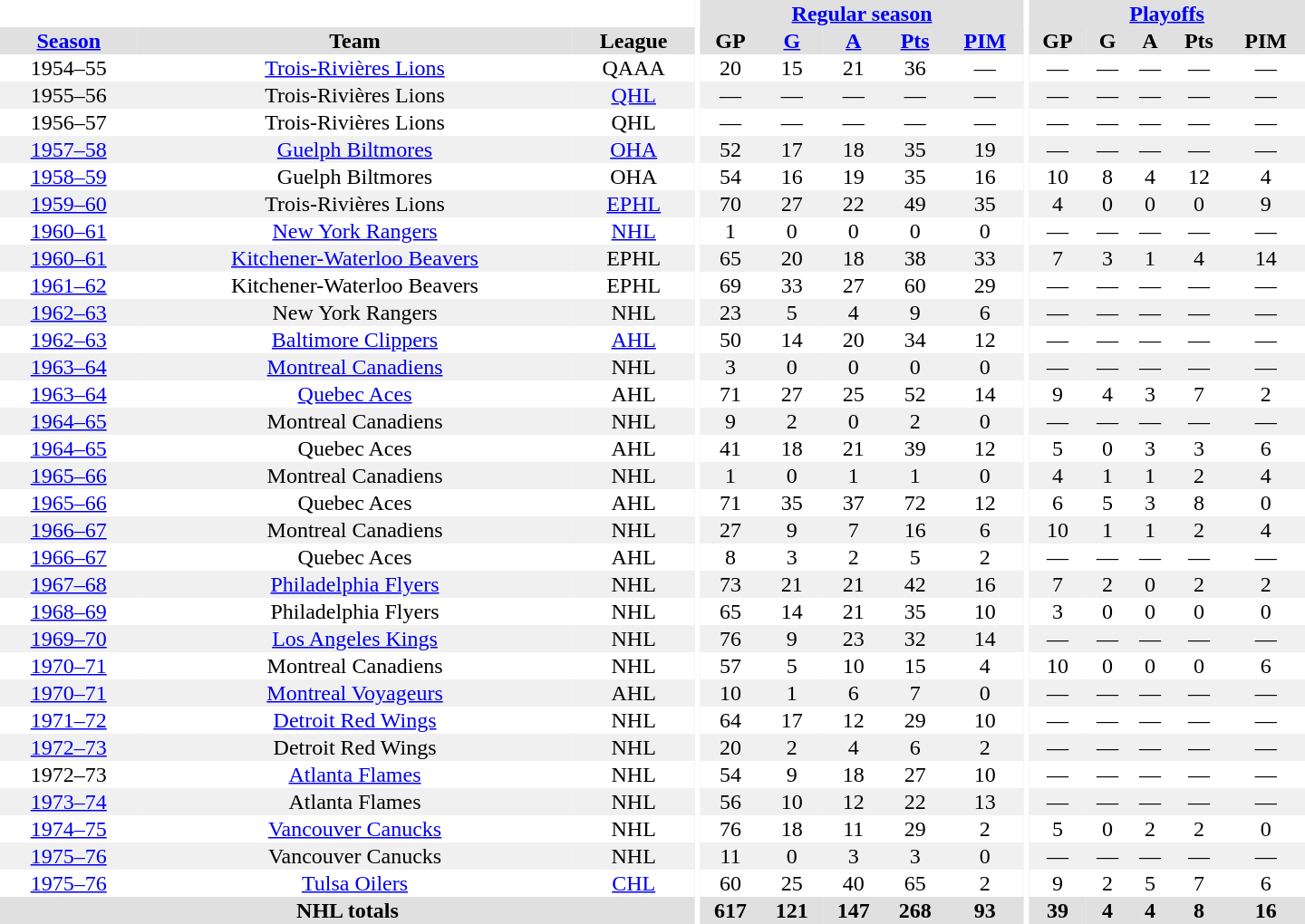<table border="0" cellpadding="1" cellspacing="0" style="text-align:center; width:60em">
<tr bgcolor="#e0e0e0">
<th colspan="3" bgcolor="#ffffff"></th>
<th rowspan="100" bgcolor="#ffffff"></th>
<th colspan="5"><a href='#'>Regular season</a></th>
<th rowspan="100" bgcolor="#ffffff"></th>
<th colspan="5"><a href='#'>Playoffs</a></th>
</tr>
<tr bgcolor="#e0e0e0">
<th><a href='#'>Season</a></th>
<th>Team</th>
<th>League</th>
<th>GP</th>
<th><a href='#'>G</a></th>
<th><a href='#'>A</a></th>
<th><a href='#'>Pts</a></th>
<th><a href='#'>PIM</a></th>
<th>GP</th>
<th>G</th>
<th>A</th>
<th>Pts</th>
<th>PIM</th>
</tr>
<tr>
<td>1954–55</td>
<td><a href='#'>Trois-Rivières Lions</a></td>
<td>QAAA</td>
<td>20</td>
<td>15</td>
<td>21</td>
<td>36</td>
<td>—</td>
<td>—</td>
<td>—</td>
<td>—</td>
<td>—</td>
<td>—</td>
</tr>
<tr bgcolor="#f0f0f0">
<td>1955–56</td>
<td>Trois-Rivières Lions</td>
<td><a href='#'>QHL</a></td>
<td>—</td>
<td>—</td>
<td>—</td>
<td>—</td>
<td>—</td>
<td>—</td>
<td>—</td>
<td>—</td>
<td>—</td>
<td>—</td>
</tr>
<tr>
<td>1956–57</td>
<td>Trois-Rivières Lions</td>
<td>QHL</td>
<td>—</td>
<td>—</td>
<td>—</td>
<td>—</td>
<td>—</td>
<td>—</td>
<td>—</td>
<td>—</td>
<td>—</td>
<td>—</td>
</tr>
<tr bgcolor="#f0f0f0">
<td><a href='#'>1957–58</a></td>
<td><a href='#'>Guelph Biltmores</a></td>
<td><a href='#'>OHA</a></td>
<td>52</td>
<td>17</td>
<td>18</td>
<td>35</td>
<td>19</td>
<td>—</td>
<td>—</td>
<td>—</td>
<td>—</td>
<td>—</td>
</tr>
<tr>
<td><a href='#'>1958–59</a></td>
<td>Guelph Biltmores</td>
<td>OHA</td>
<td>54</td>
<td>16</td>
<td>19</td>
<td>35</td>
<td>16</td>
<td>10</td>
<td>8</td>
<td>4</td>
<td>12</td>
<td>4</td>
</tr>
<tr bgcolor="#f0f0f0">
<td><a href='#'>1959–60</a></td>
<td>Trois-Rivières Lions</td>
<td><a href='#'>EPHL</a></td>
<td>70</td>
<td>27</td>
<td>22</td>
<td>49</td>
<td>35</td>
<td>4</td>
<td>0</td>
<td>0</td>
<td>0</td>
<td>9</td>
</tr>
<tr>
<td><a href='#'>1960–61</a></td>
<td><a href='#'>New York Rangers</a></td>
<td><a href='#'>NHL</a></td>
<td>1</td>
<td>0</td>
<td>0</td>
<td>0</td>
<td>0</td>
<td>—</td>
<td>—</td>
<td>—</td>
<td>—</td>
<td>—</td>
</tr>
<tr bgcolor="#f0f0f0">
<td><a href='#'>1960–61</a></td>
<td><a href='#'>Kitchener-Waterloo Beavers</a></td>
<td>EPHL</td>
<td>65</td>
<td>20</td>
<td>18</td>
<td>38</td>
<td>33</td>
<td>7</td>
<td>3</td>
<td>1</td>
<td>4</td>
<td>14</td>
</tr>
<tr>
<td><a href='#'>1961–62</a></td>
<td>Kitchener-Waterloo Beavers</td>
<td>EPHL</td>
<td>69</td>
<td>33</td>
<td>27</td>
<td>60</td>
<td>29</td>
<td>—</td>
<td>—</td>
<td>—</td>
<td>—</td>
<td>—</td>
</tr>
<tr bgcolor="#f0f0f0">
<td><a href='#'>1962–63</a></td>
<td>New York Rangers</td>
<td>NHL</td>
<td>23</td>
<td>5</td>
<td>4</td>
<td>9</td>
<td>6</td>
<td>—</td>
<td>—</td>
<td>—</td>
<td>—</td>
<td>—</td>
</tr>
<tr>
<td><a href='#'>1962–63</a></td>
<td><a href='#'>Baltimore Clippers</a></td>
<td><a href='#'>AHL</a></td>
<td>50</td>
<td>14</td>
<td>20</td>
<td>34</td>
<td>12</td>
<td>—</td>
<td>—</td>
<td>—</td>
<td>—</td>
<td>—</td>
</tr>
<tr bgcolor="#f0f0f0">
<td><a href='#'>1963–64</a></td>
<td><a href='#'>Montreal Canadiens</a></td>
<td>NHL</td>
<td>3</td>
<td>0</td>
<td>0</td>
<td>0</td>
<td>0</td>
<td>—</td>
<td>—</td>
<td>—</td>
<td>—</td>
<td>—</td>
</tr>
<tr>
<td><a href='#'>1963–64</a></td>
<td><a href='#'>Quebec Aces</a></td>
<td>AHL</td>
<td>71</td>
<td>27</td>
<td>25</td>
<td>52</td>
<td>14</td>
<td>9</td>
<td>4</td>
<td>3</td>
<td>7</td>
<td>2</td>
</tr>
<tr bgcolor="#f0f0f0">
<td><a href='#'>1964–65</a></td>
<td>Montreal Canadiens</td>
<td>NHL</td>
<td>9</td>
<td>2</td>
<td>0</td>
<td>2</td>
<td>0</td>
<td>—</td>
<td>—</td>
<td>—</td>
<td>—</td>
<td>—</td>
</tr>
<tr>
<td><a href='#'>1964–65</a></td>
<td>Quebec Aces</td>
<td>AHL</td>
<td>41</td>
<td>18</td>
<td>21</td>
<td>39</td>
<td>12</td>
<td>5</td>
<td>0</td>
<td>3</td>
<td>3</td>
<td>6</td>
</tr>
<tr bgcolor="#f0f0f0">
<td><a href='#'>1965–66</a></td>
<td>Montreal Canadiens</td>
<td>NHL</td>
<td>1</td>
<td>0</td>
<td>1</td>
<td>1</td>
<td>0</td>
<td>4</td>
<td>1</td>
<td>1</td>
<td>2</td>
<td>4</td>
</tr>
<tr>
<td><a href='#'>1965–66</a></td>
<td>Quebec Aces</td>
<td>AHL</td>
<td>71</td>
<td>35</td>
<td>37</td>
<td>72</td>
<td>12</td>
<td>6</td>
<td>5</td>
<td>3</td>
<td>8</td>
<td>0</td>
</tr>
<tr bgcolor="#f0f0f0">
<td><a href='#'>1966–67</a></td>
<td>Montreal Canadiens</td>
<td>NHL</td>
<td>27</td>
<td>9</td>
<td>7</td>
<td>16</td>
<td>6</td>
<td>10</td>
<td>1</td>
<td>1</td>
<td>2</td>
<td>4</td>
</tr>
<tr>
<td><a href='#'>1966–67</a></td>
<td>Quebec Aces</td>
<td>AHL</td>
<td>8</td>
<td>3</td>
<td>2</td>
<td>5</td>
<td>2</td>
<td>—</td>
<td>—</td>
<td>—</td>
<td>—</td>
<td>—</td>
</tr>
<tr bgcolor="#f0f0f0">
<td><a href='#'>1967–68</a></td>
<td><a href='#'>Philadelphia Flyers</a></td>
<td>NHL</td>
<td>73</td>
<td>21</td>
<td>21</td>
<td>42</td>
<td>16</td>
<td>7</td>
<td>2</td>
<td>0</td>
<td>2</td>
<td>2</td>
</tr>
<tr>
<td><a href='#'>1968–69</a></td>
<td>Philadelphia Flyers</td>
<td>NHL</td>
<td>65</td>
<td>14</td>
<td>21</td>
<td>35</td>
<td>10</td>
<td>3</td>
<td>0</td>
<td>0</td>
<td>0</td>
<td>0</td>
</tr>
<tr bgcolor="#f0f0f0">
<td><a href='#'>1969–70</a></td>
<td><a href='#'>Los Angeles Kings</a></td>
<td>NHL</td>
<td>76</td>
<td>9</td>
<td>23</td>
<td>32</td>
<td>14</td>
<td>—</td>
<td>—</td>
<td>—</td>
<td>—</td>
<td>—</td>
</tr>
<tr>
<td><a href='#'>1970–71</a></td>
<td>Montreal Canadiens</td>
<td>NHL</td>
<td>57</td>
<td>5</td>
<td>10</td>
<td>15</td>
<td>4</td>
<td>10</td>
<td>0</td>
<td>0</td>
<td>0</td>
<td>6</td>
</tr>
<tr bgcolor="#f0f0f0">
<td><a href='#'>1970–71</a></td>
<td><a href='#'>Montreal Voyageurs</a></td>
<td>AHL</td>
<td>10</td>
<td>1</td>
<td>6</td>
<td>7</td>
<td>0</td>
<td>—</td>
<td>—</td>
<td>—</td>
<td>—</td>
<td>—</td>
</tr>
<tr>
<td><a href='#'>1971–72</a></td>
<td><a href='#'>Detroit Red Wings</a></td>
<td>NHL</td>
<td>64</td>
<td>17</td>
<td>12</td>
<td>29</td>
<td>10</td>
<td>—</td>
<td>—</td>
<td>—</td>
<td>—</td>
<td>—</td>
</tr>
<tr bgcolor="#f0f0f0">
<td><a href='#'>1972–73</a></td>
<td>Detroit Red Wings</td>
<td>NHL</td>
<td>20</td>
<td>2</td>
<td>4</td>
<td>6</td>
<td>2</td>
<td>—</td>
<td>—</td>
<td>—</td>
<td>—</td>
<td>—</td>
</tr>
<tr>
<td>1972–73</td>
<td><a href='#'>Atlanta Flames</a></td>
<td>NHL</td>
<td>54</td>
<td>9</td>
<td>18</td>
<td>27</td>
<td>10</td>
<td>—</td>
<td>—</td>
<td>—</td>
<td>—</td>
<td>—</td>
</tr>
<tr bgcolor="#f0f0f0">
<td><a href='#'>1973–74</a></td>
<td>Atlanta Flames</td>
<td>NHL</td>
<td>56</td>
<td>10</td>
<td>12</td>
<td>22</td>
<td>13</td>
<td>—</td>
<td>—</td>
<td>—</td>
<td>—</td>
<td>—</td>
</tr>
<tr>
<td><a href='#'>1974–75</a></td>
<td><a href='#'>Vancouver Canucks</a></td>
<td>NHL</td>
<td>76</td>
<td>18</td>
<td>11</td>
<td>29</td>
<td>2</td>
<td>5</td>
<td>0</td>
<td>2</td>
<td>2</td>
<td>0</td>
</tr>
<tr bgcolor="#f0f0f0">
<td><a href='#'>1975–76</a></td>
<td>Vancouver Canucks</td>
<td>NHL</td>
<td>11</td>
<td>0</td>
<td>3</td>
<td>3</td>
<td>0</td>
<td>—</td>
<td>—</td>
<td>—</td>
<td>—</td>
<td>—</td>
</tr>
<tr>
<td><a href='#'>1975–76</a></td>
<td><a href='#'>Tulsa Oilers</a></td>
<td><a href='#'>CHL</a></td>
<td>60</td>
<td>25</td>
<td>40</td>
<td>65</td>
<td>2</td>
<td>9</td>
<td>2</td>
<td>5</td>
<td>7</td>
<td>6</td>
</tr>
<tr bgcolor="#e0e0e0">
<th colspan="3">NHL totals</th>
<th>617</th>
<th>121</th>
<th>147</th>
<th>268</th>
<th>93</th>
<th>39</th>
<th>4</th>
<th>4</th>
<th>8</th>
<th>16</th>
</tr>
</table>
